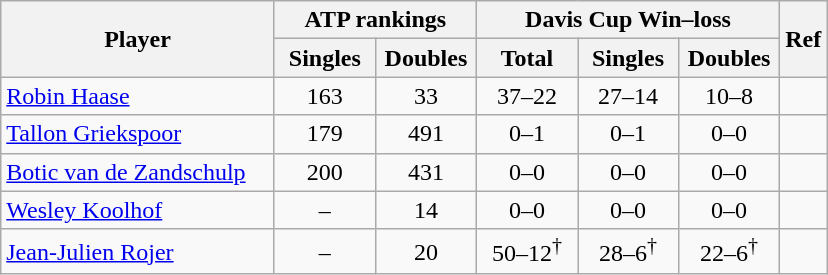<table class="wikitable sortable" style=text-align:center>
<tr>
<th rowspan=2 width="175">Player</th>
<th colspan=2>ATP rankings</th>
<th colspan=3>Davis Cup Win–loss</th>
<th rowspan=2 class="unsortable">Ref</th>
</tr>
<tr>
<th width="60">Singles</th>
<th width="60">Doubles</th>
<th width="60">Total</th>
<th width="60">Singles</th>
<th width="60">Doubles</th>
</tr>
<tr>
<td align=left><a href='#'>Robin Haase</a></td>
<td>163</td>
<td>33</td>
<td>37–22</td>
<td>27–14</td>
<td>10–8</td>
<td></td>
</tr>
<tr>
<td align=left><a href='#'>Tallon Griekspoor</a></td>
<td>179</td>
<td>491</td>
<td>0–1</td>
<td>0–1</td>
<td>0–0</td>
<td></td>
</tr>
<tr>
<td align=left><a href='#'>Botic van de Zandschulp</a></td>
<td>200</td>
<td>431</td>
<td>0–0</td>
<td>0–0</td>
<td>0–0</td>
<td></td>
</tr>
<tr>
<td align=left><a href='#'>Wesley Koolhof</a></td>
<td>–</td>
<td>14</td>
<td>0–0</td>
<td>0–0</td>
<td>0–0</td>
<td></td>
</tr>
<tr>
<td align=left><a href='#'>Jean-Julien Rojer</a></td>
<td>–</td>
<td>20</td>
<td>50–12<sup>†</sup></td>
<td>28–6<sup>†</sup></td>
<td>22–6<sup>†</sup></td>
<td></td>
</tr>
</table>
